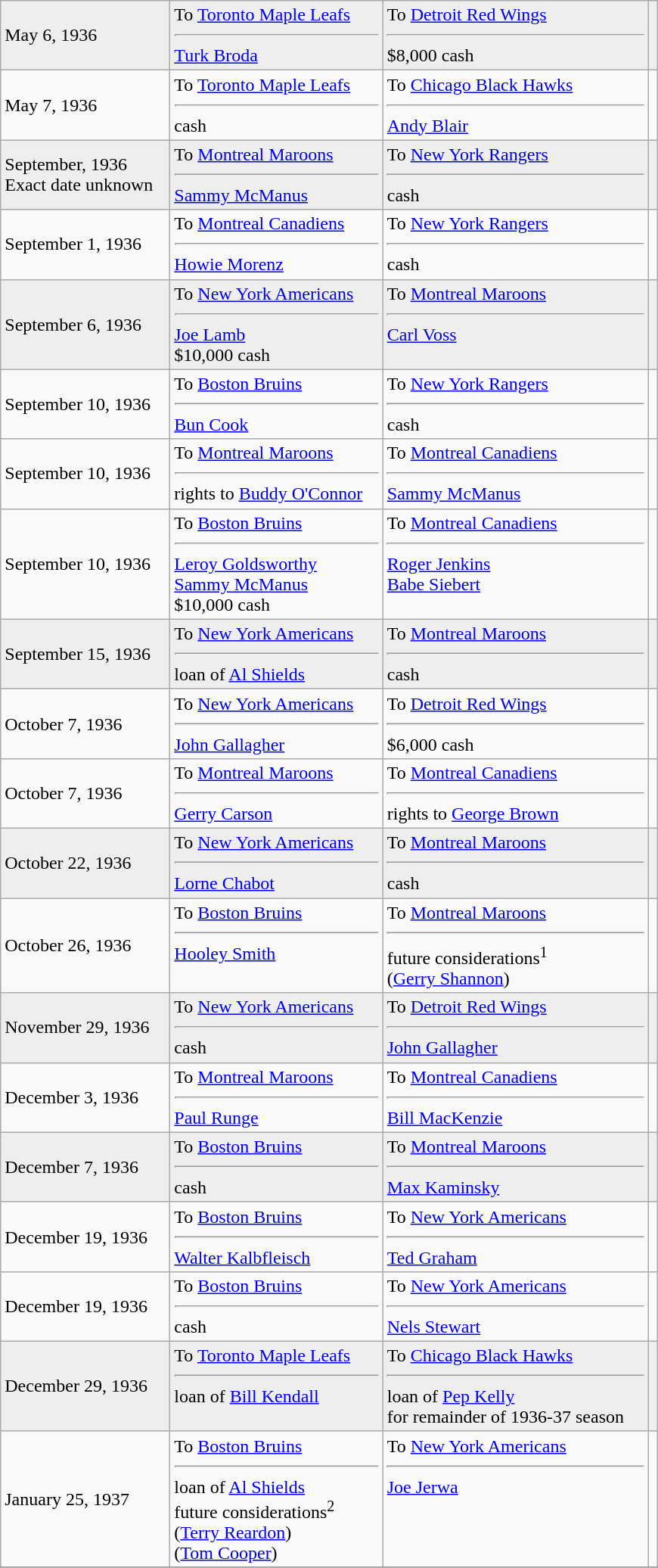<table class="wikitable" style="border:1px solid #999999; width:580px;">
<tr bgcolor="eeeeee">
<td>May 6, 1936</td>
<td valign="top">To <a href='#'>Toronto Maple Leafs</a><hr><a href='#'>Turk Broda</a></td>
<td valign="top">To <a href='#'>Detroit Red Wings</a><hr>$8,000 cash</td>
<td></td>
</tr>
<tr>
<td>May 7, 1936</td>
<td valign="top">To <a href='#'>Toronto Maple Leafs</a><hr>cash</td>
<td valign="top">To <a href='#'>Chicago Black Hawks</a><hr><a href='#'>Andy Blair</a></td>
<td></td>
</tr>
<tr bgcolor="eeeeee">
<td>September, 1936<br>Exact date unknown</td>
<td valign="top">To <a href='#'>Montreal Maroons</a><hr><a href='#'>Sammy McManus</a></td>
<td valign="top">To <a href='#'>New York Rangers</a><hr>cash</td>
<td></td>
</tr>
<tr>
<td>September 1, 1936</td>
<td valign="top">To <a href='#'>Montreal Canadiens</a><hr><a href='#'>Howie Morenz</a></td>
<td valign="top">To <a href='#'>New York Rangers</a><hr>cash</td>
<td></td>
</tr>
<tr bgcolor="eeeeee">
<td>September 6, 1936</td>
<td valign="top">To <a href='#'>New York Americans</a><hr><a href='#'>Joe Lamb</a><br>$10,000 cash</td>
<td valign="top">To <a href='#'>Montreal Maroons</a><hr><a href='#'>Carl Voss</a></td>
<td></td>
</tr>
<tr>
<td>September 10, 1936</td>
<td valign="top">To <a href='#'>Boston Bruins</a><hr><a href='#'>Bun Cook</a></td>
<td valign="top">To <a href='#'>New York Rangers</a><hr>cash</td>
<td></td>
</tr>
<tr>
<td>September 10, 1936</td>
<td valign="top">To <a href='#'>Montreal Maroons</a><hr>rights to <a href='#'>Buddy O'Connor</a></td>
<td valign="top">To <a href='#'>Montreal Canadiens</a><hr><a href='#'>Sammy McManus</a></td>
<td></td>
</tr>
<tr>
<td>September 10, 1936</td>
<td valign="top">To <a href='#'>Boston Bruins</a><hr><a href='#'>Leroy Goldsworthy</a><br><a href='#'>Sammy McManus</a><br>$10,000 cash</td>
<td valign="top">To <a href='#'>Montreal Canadiens</a><hr><a href='#'>Roger Jenkins</a><br><a href='#'>Babe Siebert</a></td>
<td></td>
</tr>
<tr bgcolor="eeeeee">
<td>September 15, 1936</td>
<td valign="top">To <a href='#'>New York Americans</a><hr>loan of <a href='#'>Al Shields</a></td>
<td valign="top">To <a href='#'>Montreal Maroons</a><hr>cash</td>
<td></td>
</tr>
<tr>
<td>October 7, 1936</td>
<td valign="top">To <a href='#'>New York Americans</a><hr><a href='#'>John Gallagher</a></td>
<td valign="top">To <a href='#'>Detroit Red Wings</a><hr>$6,000 cash</td>
<td></td>
</tr>
<tr>
<td>October 7, 1936</td>
<td valign="top">To <a href='#'>Montreal Maroons</a><hr><a href='#'>Gerry Carson</a></td>
<td valign="top">To <a href='#'>Montreal Canadiens</a><hr>rights to <a href='#'>George Brown</a></td>
<td></td>
</tr>
<tr bgcolor="eeeeee">
<td>October 22, 1936</td>
<td valign="top">To <a href='#'>New York Americans</a><hr><a href='#'>Lorne Chabot</a></td>
<td valign="top">To <a href='#'>Montreal Maroons</a><hr>cash</td>
<td></td>
</tr>
<tr>
<td>October 26, 1936</td>
<td valign="top">To <a href='#'>Boston Bruins</a><hr><a href='#'>Hooley Smith</a></td>
<td valign="top">To <a href='#'>Montreal Maroons</a><hr>future considerations<sup>1</sup><br>(<a href='#'>Gerry Shannon</a>)</td>
<td></td>
</tr>
<tr bgcolor="eeeeee">
<td>November 29, 1936</td>
<td valign="top">To <a href='#'>New York Americans</a><hr>cash</td>
<td valign="top">To <a href='#'>Detroit Red Wings</a><hr><a href='#'>John Gallagher</a></td>
<td></td>
</tr>
<tr>
<td>December 3, 1936</td>
<td valign="top">To <a href='#'>Montreal Maroons</a><hr><a href='#'>Paul Runge</a></td>
<td valign="top">To <a href='#'>Montreal Canadiens</a><hr><a href='#'>Bill MacKenzie</a></td>
<td></td>
</tr>
<tr bgcolor="eeeeee">
<td>December 7, 1936</td>
<td valign="top">To <a href='#'>Boston Bruins</a><hr>cash</td>
<td valign="top">To <a href='#'>Montreal Maroons</a><hr><a href='#'>Max Kaminsky</a></td>
<td></td>
</tr>
<tr>
<td>December 19, 1936</td>
<td valign="top">To <a href='#'>Boston Bruins</a><hr><a href='#'>Walter Kalbfleisch</a></td>
<td valign="top">To <a href='#'>New York Americans</a><hr><a href='#'>Ted Graham</a></td>
<td></td>
</tr>
<tr>
<td>December 19, 1936</td>
<td valign="top">To <a href='#'>Boston Bruins</a><hr>cash</td>
<td valign="top">To <a href='#'>New York Americans</a><hr><a href='#'>Nels Stewart</a></td>
<td></td>
</tr>
<tr bgcolor="eeeeee">
<td>December 29, 1936</td>
<td valign="top">To <a href='#'>Toronto Maple Leafs</a><hr>loan of <a href='#'>Bill Kendall</a></td>
<td valign="top">To <a href='#'>Chicago Black Hawks</a><hr>loan of <a href='#'>Pep Kelly</a><br>for remainder of 1936-37 season</td>
<td></td>
</tr>
<tr>
<td>January 25, 1937</td>
<td valign="top">To <a href='#'>Boston Bruins</a><hr>loan of <a href='#'>Al Shields</a><br>future considerations<sup>2</sup><br>(<a href='#'>Terry Reardon</a>)<br>(<a href='#'>Tom Cooper</a>)</td>
<td valign="top">To <a href='#'>New York Americans</a><hr><a href='#'>Joe Jerwa</a></td>
<td></td>
</tr>
<tr bgcolor="eeeeee">
</tr>
</table>
